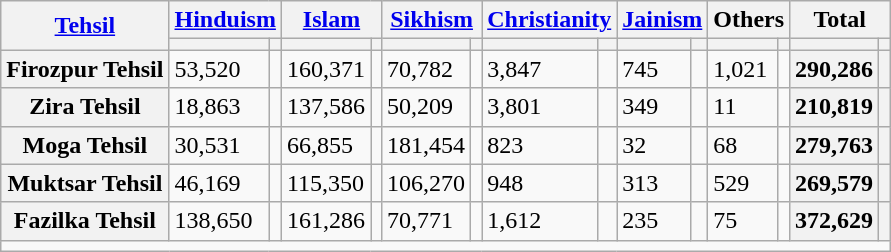<table class="wikitable sortable">
<tr>
<th rowspan="2"><a href='#'>Tehsil</a></th>
<th colspan="2"><a href='#'>Hinduism</a> </th>
<th colspan="2"><a href='#'>Islam</a> </th>
<th colspan="2"><a href='#'>Sikhism</a> </th>
<th colspan="2"><a href='#'>Christianity</a> </th>
<th colspan="2"><a href='#'>Jainism</a> </th>
<th colspan="2">Others</th>
<th colspan="2">Total</th>
</tr>
<tr>
<th><a href='#'></a></th>
<th></th>
<th></th>
<th></th>
<th></th>
<th></th>
<th></th>
<th></th>
<th></th>
<th></th>
<th></th>
<th></th>
<th></th>
<th></th>
</tr>
<tr>
<th>Firozpur Tehsil</th>
<td>53,520</td>
<td></td>
<td>160,371</td>
<td></td>
<td>70,782</td>
<td></td>
<td>3,847</td>
<td></td>
<td>745</td>
<td></td>
<td>1,021</td>
<td></td>
<th>290,286</th>
<th></th>
</tr>
<tr>
<th>Zira Tehsil</th>
<td>18,863</td>
<td></td>
<td>137,586</td>
<td></td>
<td>50,209</td>
<td></td>
<td>3,801</td>
<td></td>
<td>349</td>
<td></td>
<td>11</td>
<td></td>
<th>210,819</th>
<th></th>
</tr>
<tr>
<th>Moga Tehsil</th>
<td>30,531</td>
<td></td>
<td>66,855</td>
<td></td>
<td>181,454</td>
<td></td>
<td>823</td>
<td></td>
<td>32</td>
<td></td>
<td>68</td>
<td></td>
<th>279,763</th>
<th></th>
</tr>
<tr>
<th>Muktsar Tehsil</th>
<td>46,169</td>
<td></td>
<td>115,350</td>
<td></td>
<td>106,270</td>
<td></td>
<td>948</td>
<td></td>
<td>313</td>
<td></td>
<td>529</td>
<td></td>
<th>269,579</th>
<th></th>
</tr>
<tr>
<th>Fazilka Tehsil</th>
<td>138,650</td>
<td></td>
<td>161,286</td>
<td></td>
<td>70,771</td>
<td></td>
<td>1,612</td>
<td></td>
<td>235</td>
<td></td>
<td>75</td>
<td></td>
<th>372,629</th>
<th></th>
</tr>
<tr class="sortbottom">
<td colspan="15"></td>
</tr>
</table>
